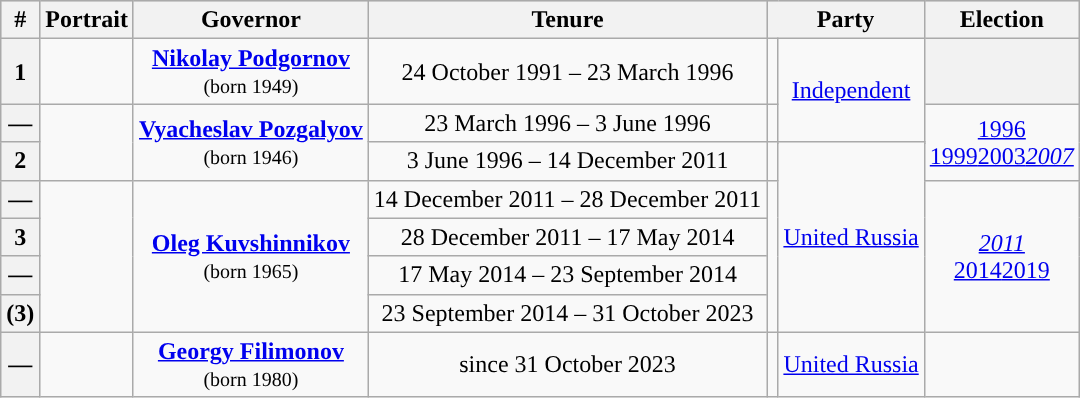<table class="wikitable" style="text-align:center">
<tr style="background:#cccccc" bgcolor=#E6E6AA>
<th>#</th>
<th>Portrait</th>
<th>Governor</th>
<th>Tenure</th>
<th colspan=2>Party</th>
<th>Election</th>
</tr>
<tr>
<th>1</th>
<td></td>
<td><strong><a href='#'>Nikolay Podgornov</a></strong><br><small>(born 1949)</small></td>
<td>24 October 1991 – 23 March 1996</td>
<td style="background:"></td>
<td rowspan=3><a href='#'>Independent</a></td>
<th></th>
</tr>
<tr>
<th>—</th>
<td rowspan=3></td>
<td rowspan=3><strong><a href='#'>Vyacheslav Pozgalyov</a></strong><br><small>(born 1946)</small></td>
<td>23 March 1996 – 3 June 1996</td>
<td rowspan=2; style="background:"></td>
<td rowspan=3><a href='#'>1996</a><br><a href='#'>1999</a><a href='#'>2003</a><em><a href='#'>2007</a></em></td>
</tr>
<tr>
<th rowspan=2>2</th>
<td rowspan=2>3 June 1996 – 14 December 2011</td>
</tr>
<tr>
<td style="background:"></td>
<td rowspan=5><a href='#'>United Russia</a></td>
</tr>
<tr>
<th>—</th>
<td rowspan=4></td>
<td rowspan=4><strong><a href='#'>Oleg Kuvshinnikov</a></strong><br><small>(born 1965)</small></td>
<td>14 December 2011 – 28 December 2011</td>
<td rowspan=4; style="background:"></td>
<td rowspan=4><em><a href='#'>2011</a></em><br><a href='#'>2014</a><a href='#'>2019</a></td>
</tr>
<tr>
<th>3</th>
<td>28 December 2011 – 17 May 2014</td>
</tr>
<tr>
<th>—</th>
<td>17 May 2014 – 23 September 2014</td>
</tr>
<tr>
<th>(3)</th>
<td>23 September 2014 – 31 October 2023</td>
</tr>
<tr>
<th>—</th>
<td></td>
<td><strong><a href='#'>Georgy Filimonov</a></strong><br><small>(born 1980)</small></td>
<td>since 31 October 2023</td>
<td style="background:"></td>
<td><a href='#'>United Russia</a></td>
<td></td>
</tr>
</table>
